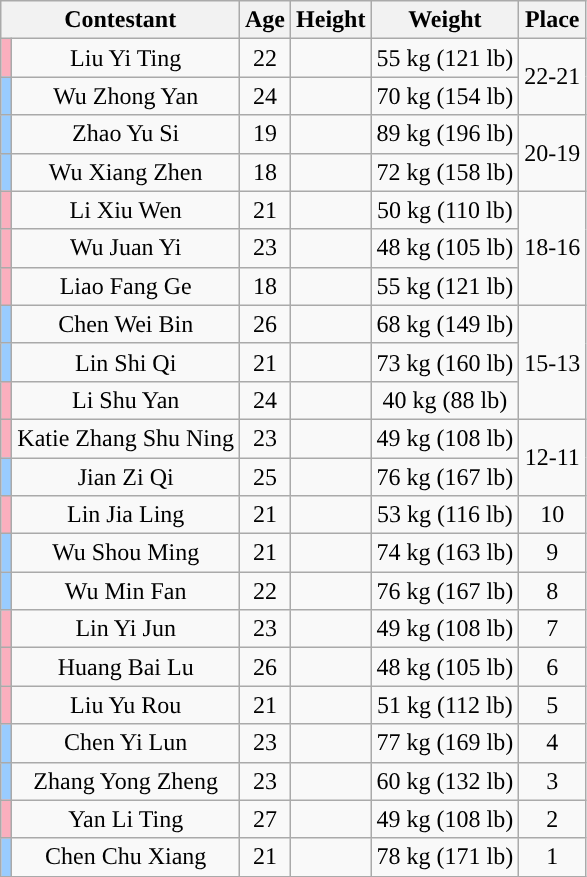<table class="wikitable sortable" style="text-align:center;">
<tr>
<th colspan="2">Contestant</th>
<th>Age</th>
<th>Height</th>
<th>Weight</th>
<th>Place</th>
</tr>
<tr>
<td style="background:#faafbe;"></td>
<td>Liu Yi Ting</td>
<td>22</td>
<td></td>
<td>55 kg (121 lb)</td>
<td rowspan=2>22-21</td>
</tr>
<tr>
<td style="background:#9cf;"></td>
<td>Wu Zhong Yan</td>
<td>24</td>
<td></td>
<td>70 kg (154 lb)</td>
</tr>
<tr>
<td style="background:#9cf;"></td>
<td>Zhao Yu Si</td>
<td>19</td>
<td></td>
<td>89 kg (196 lb)</td>
<td rowspan=2>20-19</td>
</tr>
<tr>
<td style="background:#9cf;"></td>
<td>Wu Xiang Zhen</td>
<td>18</td>
<td></td>
<td>72 kg (158 lb)</td>
</tr>
<tr>
<td style="background:#faafbe;"></td>
<td>Li Xiu Wen</td>
<td>21</td>
<td></td>
<td>50 kg (110 lb)</td>
<td rowspan=3>18-16</td>
</tr>
<tr>
<td style="background:#faafbe;"></td>
<td>Wu Juan Yi</td>
<td>23</td>
<td></td>
<td>48 kg (105 lb)</td>
</tr>
<tr>
<td style="background:#faafbe;"></td>
<td>Liao Fang Ge</td>
<td>18</td>
<td></td>
<td>55 kg (121 lb)</td>
</tr>
<tr>
<td style="background:#9cf;"></td>
<td>Chen Wei Bin</td>
<td>26</td>
<td></td>
<td>68 kg (149 lb)</td>
<td rowspan=3>15-13</td>
</tr>
<tr>
<td style="background:#9cf;"></td>
<td>Lin Shi Qi</td>
<td>21</td>
<td></td>
<td>73 kg (160 lb)</td>
</tr>
<tr>
<td style="background:#faafbe;"></td>
<td>Li Shu Yan</td>
<td>24</td>
<td></td>
<td>40 kg (88 lb)</td>
</tr>
<tr>
<td style="background:#faafbe;"></td>
<td>Katie Zhang Shu Ning</td>
<td>23</td>
<td></td>
<td>49 kg (108 lb)</td>
<td rowspan=2>12-11</td>
</tr>
<tr>
<td style="background:#9cf;"></td>
<td>Jian Zi Qi</td>
<td>25</td>
<td></td>
<td>76 kg (167 lb)</td>
</tr>
<tr>
<td style="background:#faafbe;"></td>
<td>Lin Jia Ling</td>
<td>21</td>
<td></td>
<td>53 kg (116 lb)</td>
<td>10</td>
</tr>
<tr>
<td style="background:#9cf;"></td>
<td>Wu Shou Ming</td>
<td>21</td>
<td></td>
<td>74 kg (163 lb)</td>
<td>9</td>
</tr>
<tr>
<td style="background:#9cf;"></td>
<td>Wu Min Fan</td>
<td>22</td>
<td></td>
<td>76 kg (167 lb)</td>
<td>8</td>
</tr>
<tr>
<td style="background:#faafbe;"></td>
<td>Lin Yi Jun</td>
<td>23</td>
<td></td>
<td>49 kg (108 lb)</td>
<td>7</td>
</tr>
<tr>
<td style="background:#faafbe;"></td>
<td>Huang Bai Lu</td>
<td>26</td>
<td></td>
<td>48 kg (105 lb)</td>
<td>6</td>
</tr>
<tr>
<td style="background:#faafbe;"></td>
<td>Liu Yu Rou</td>
<td>21</td>
<td></td>
<td>51 kg (112 lb)</td>
<td>5</td>
</tr>
<tr>
<td style="background:#9cf;"></td>
<td>Chen Yi Lun</td>
<td>23</td>
<td></td>
<td>77 kg (169 lb)</td>
<td>4</td>
</tr>
<tr>
<td style="background:#9cf;"></td>
<td>Zhang Yong Zheng</td>
<td>23</td>
<td></td>
<td>60 kg (132 lb)</td>
<td>3</td>
</tr>
<tr>
<td style="background:#faafbe;"></td>
<td>Yan Li Ting</td>
<td>27</td>
<td></td>
<td>49 kg (108 lb)</td>
<td>2</td>
</tr>
<tr>
<td style="background:#9cf;"></td>
<td>Chen Chu Xiang</td>
<td>21</td>
<td></td>
<td>78 kg (171 lb)</td>
<td>1</td>
</tr>
</table>
